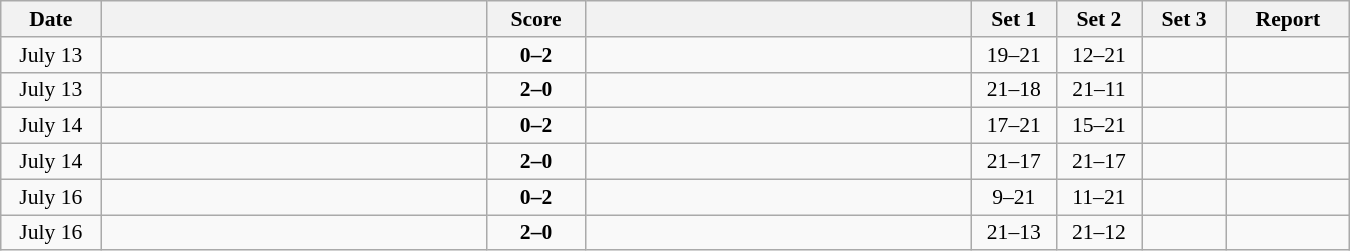<table class="wikitable" style="text-align: center; font-size:90% ">
<tr>
<th width="60">Date</th>
<th align="right" width="250"></th>
<th width="60">Score</th>
<th align="left" width="250"></th>
<th width="50">Set 1</th>
<th width="50">Set 2</th>
<th width="50">Set 3</th>
<th width="75">Report</th>
</tr>
<tr>
<td>July 13</td>
<td align=left></td>
<td align=center><strong>0–2</strong></td>
<td align=left><strong></strong></td>
<td>19–21</td>
<td>12–21</td>
<td></td>
<td></td>
</tr>
<tr>
<td>July 13</td>
<td align=left><strong></strong></td>
<td align=center><strong>2–0</strong></td>
<td align=left></td>
<td>21–18</td>
<td>21–11</td>
<td></td>
<td></td>
</tr>
<tr>
<td>July 14</td>
<td align=left></td>
<td align=center><strong>0–2</strong></td>
<td align=left><strong></strong></td>
<td>17–21</td>
<td>15–21</td>
<td></td>
<td></td>
</tr>
<tr>
<td>July 14</td>
<td align=left><strong></strong></td>
<td align=center><strong>2–0</strong></td>
<td align=left></td>
<td>21–17</td>
<td>21–17</td>
<td></td>
<td></td>
</tr>
<tr>
<td>July 16</td>
<td align=left></td>
<td align=center><strong>0–2</strong></td>
<td align=left><strong></strong></td>
<td>9–21</td>
<td>11–21</td>
<td></td>
<td></td>
</tr>
<tr>
<td>July 16</td>
<td align=left><strong></strong></td>
<td align=center><strong>2–0</strong></td>
<td align=left></td>
<td>21–13</td>
<td>21–12</td>
<td></td>
<td></td>
</tr>
</table>
